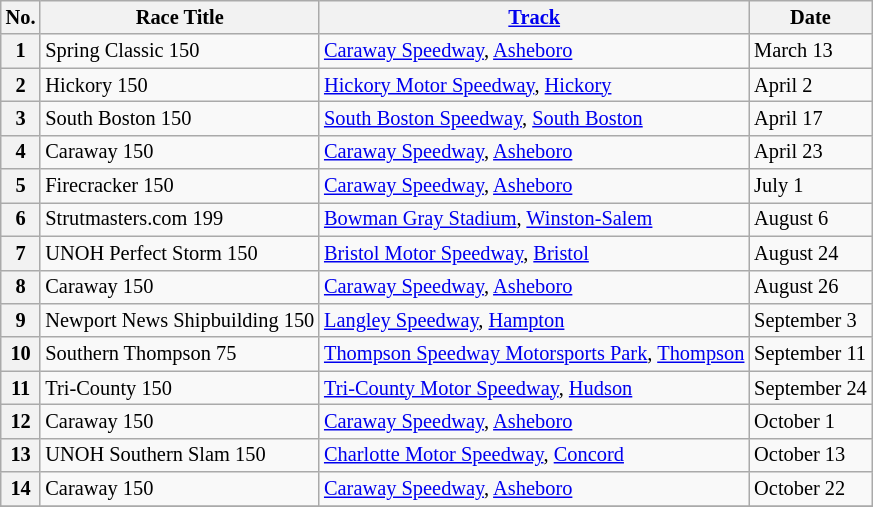<table class="wikitable" style="font-size:85%;">
<tr>
<th>No.</th>
<th>Race Title</th>
<th><a href='#'>Track</a></th>
<th>Date</th>
</tr>
<tr>
<th>1</th>
<td>Spring Classic 150</td>
<td><a href='#'>Caraway Speedway</a>, <a href='#'>Asheboro</a></td>
<td>March 13</td>
</tr>
<tr>
<th>2</th>
<td>Hickory 150</td>
<td><a href='#'>Hickory Motor Speedway</a>, <a href='#'>Hickory</a></td>
<td>April 2</td>
</tr>
<tr>
<th>3</th>
<td>South Boston 150</td>
<td><a href='#'>South Boston Speedway</a>, <a href='#'>South Boston</a></td>
<td>April 17</td>
</tr>
<tr>
<th>4</th>
<td>Caraway 150</td>
<td><a href='#'>Caraway Speedway</a>, <a href='#'>Asheboro</a></td>
<td>April 23</td>
</tr>
<tr>
<th>5</th>
<td>Firecracker 150</td>
<td><a href='#'>Caraway Speedway</a>, <a href='#'>Asheboro</a></td>
<td>July 1</td>
</tr>
<tr>
<th>6</th>
<td>Strutmasters.com 199</td>
<td><a href='#'>Bowman Gray Stadium</a>, <a href='#'>Winston-Salem</a></td>
<td>August 6</td>
</tr>
<tr>
<th>7</th>
<td>UNOH Perfect Storm 150</td>
<td><a href='#'>Bristol Motor Speedway</a>, <a href='#'>Bristol</a></td>
<td>August 24</td>
</tr>
<tr>
<th>8</th>
<td>Caraway 150</td>
<td><a href='#'>Caraway Speedway</a>, <a href='#'>Asheboro</a></td>
<td>August 26</td>
</tr>
<tr>
<th>9</th>
<td>Newport News Shipbuilding 150</td>
<td><a href='#'>Langley Speedway</a>, <a href='#'>Hampton</a></td>
<td>September 3</td>
</tr>
<tr>
<th>10</th>
<td>Southern Thompson 75</td>
<td><a href='#'>Thompson Speedway Motorsports Park</a>, <a href='#'>Thompson</a></td>
<td>September 11</td>
</tr>
<tr>
<th>11</th>
<td>Tri-County 150</td>
<td><a href='#'>Tri-County Motor Speedway</a>, <a href='#'>Hudson</a></td>
<td>September 24</td>
</tr>
<tr>
<th>12</th>
<td>Caraway 150</td>
<td><a href='#'>Caraway Speedway</a>, <a href='#'>Asheboro</a></td>
<td>October 1</td>
</tr>
<tr>
<th>13</th>
<td>UNOH Southern Slam 150</td>
<td><a href='#'>Charlotte Motor Speedway</a>, <a href='#'>Concord</a></td>
<td>October 13</td>
</tr>
<tr>
<th>14</th>
<td>Caraway 150</td>
<td><a href='#'>Caraway Speedway</a>, <a href='#'>Asheboro</a></td>
<td>October 22</td>
</tr>
<tr>
</tr>
</table>
